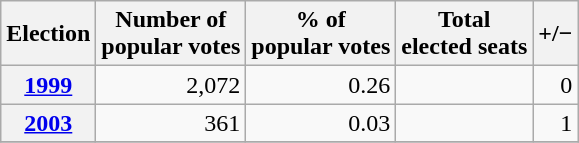<table class="wikitable" style="text-align: right;">
<tr align=center>
<th>Election</th>
<th>Number of<br>popular votes</th>
<th>% of<br>popular votes</th>
<th>Total<br>elected seats</th>
<th>+/−</th>
</tr>
<tr>
<th><a href='#'>1999</a></th>
<td>2,072</td>
<td>0.26</td>
<td></td>
<td>0</td>
</tr>
<tr>
<th><a href='#'>2003</a></th>
<td>361</td>
<td>0.03</td>
<td></td>
<td>1</td>
</tr>
<tr>
</tr>
</table>
